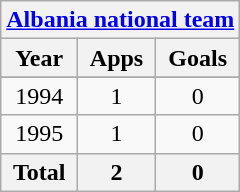<table class="wikitable" style="text-align:center">
<tr>
<th colspan=3><a href='#'>Albania national team</a></th>
</tr>
<tr>
<th>Year</th>
<th>Apps</th>
<th>Goals</th>
</tr>
<tr>
</tr>
<tr>
<td>1994</td>
<td>1</td>
<td>0</td>
</tr>
<tr>
<td>1995</td>
<td>1</td>
<td>0</td>
</tr>
<tr>
<th>Total</th>
<th>2</th>
<th>0</th>
</tr>
</table>
